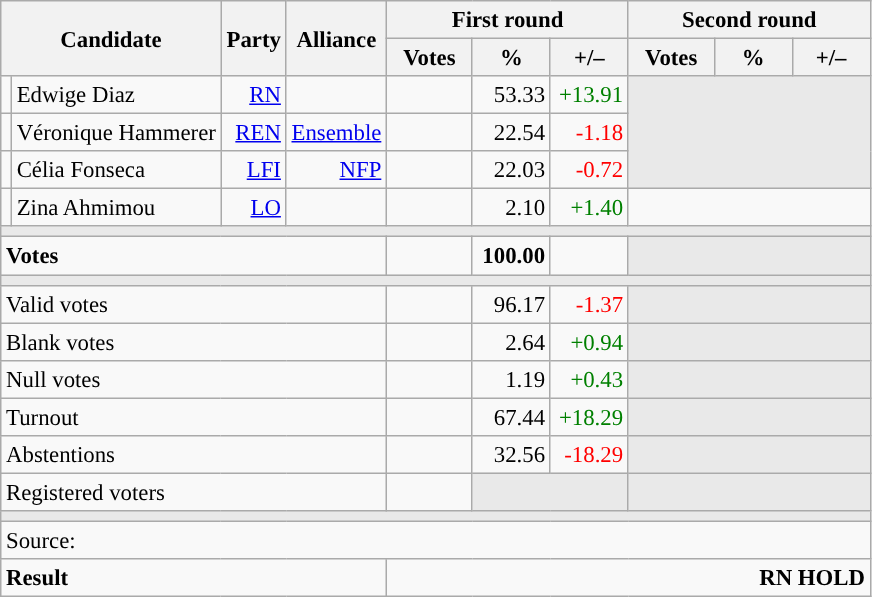<table class="wikitable" style="text-align:right;font-size:95%;">
<tr>
<th rowspan="2" colspan="2">Candidate</th>
<th colspan="1" rowspan="2">Party</th>
<th colspan="1" rowspan="2">Alliance</th>
<th colspan="3">First round</th>
<th colspan="3">Second round</th>
</tr>
<tr>
<th style="width:50px;">Votes</th>
<th style="width:45px;">%</th>
<th style="width:45px;">+/–</th>
<th style="width:50px;">Votes</th>
<th style="width:45px;">%</th>
<th style="width:45px;">+/–</th>
</tr>
<tr>
<td style="color:inherit;background:"></td>
<td style="text-align:left;">Edwige Diaz</td>
<td><a href='#'>RN</a></td>
<td></td>
<td></td>
<td>53.33</td>
<td style="color:green;">+13.91</td>
<td colspan="3" rowspan="3" style="background:#E9E9E9;"></td>
</tr>
<tr>
<td style="color:inherit;background:"></td>
<td style="text-align:left;">Véronique Hammerer</td>
<td><a href='#'>REN</a></td>
<td><a href='#'>Ensemble</a></td>
<td></td>
<td>22.54</td>
<td style="color:red;">-1.18</td>
</tr>
<tr>
<td style="color:inherit;background:"></td>
<td style="text-align:left;">Célia Fonseca</td>
<td><a href='#'>LFI</a></td>
<td><a href='#'>NFP</a></td>
<td></td>
<td>22.03</td>
<td style="color:red;">-0.72</td>
</tr>
<tr>
<td style="color:inherit;background:"></td>
<td style="text-align:left;">Zina Ahmimou</td>
<td><a href='#'>LO</a></td>
<td></td>
<td></td>
<td>2.10</td>
<td style="color:green;">+1.40</td>
</tr>
<tr>
<td colspan="10" style="background:#E9E9E9;"></td>
</tr>
<tr style="font-weight:bold;">
<td colspan="4" style="text-align:left;">Votes</td>
<td></td>
<td>100.00</td>
<td></td>
<td colspan="3" rowspan="1" style="background:#E9E9E9;"></td>
</tr>
<tr>
<td colspan="10" style="background:#E9E9E9;"></td>
</tr>
<tr>
<td colspan="4" style="text-align:left;">Valid votes</td>
<td></td>
<td>96.17</td>
<td style="color:red;">-1.37</td>
<td colspan="3" rowspan="1" style="background:#E9E9E9;"></td>
</tr>
<tr>
<td colspan="4" style="text-align:left;">Blank votes</td>
<td></td>
<td>2.64</td>
<td style="color:green;">+0.94</td>
<td colspan="3" rowspan="1" style="background:#E9E9E9;"></td>
</tr>
<tr>
<td colspan="4" style="text-align:left;">Null votes</td>
<td></td>
<td>1.19</td>
<td style="color:green;">+0.43</td>
<td colspan="3" rowspan="1" style="background:#E9E9E9;"></td>
</tr>
<tr>
<td colspan="4" style="text-align:left;">Turnout</td>
<td></td>
<td>67.44</td>
<td style="color:green;">+18.29</td>
<td colspan="3" rowspan="1" style="background:#E9E9E9;"></td>
</tr>
<tr>
<td colspan="4" style="text-align:left;">Abstentions</td>
<td></td>
<td>32.56</td>
<td style="color:red;">-18.29</td>
<td colspan="3" rowspan="1" style="background:#E9E9E9;"></td>
</tr>
<tr>
<td colspan="4" style="text-align:left;">Registered voters</td>
<td></td>
<td colspan="2" style="background:#E9E9E9;"></td>
<td colspan="3" rowspan="1" style="background:#E9E9E9;"></td>
</tr>
<tr>
<td colspan="10" style="background:#E9E9E9;"></td>
</tr>
<tr>
<td colspan="10" style="text-align:left;">Source: </td>
</tr>
<tr style="font-weight:bold">
<td colspan="4" style="text-align:left;">Result</td>
<td colspan="6" style="background-color:">RN HOLD</td>
</tr>
</table>
